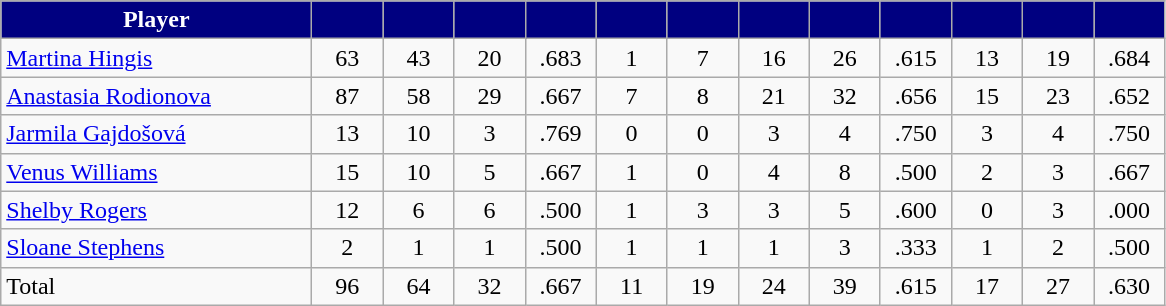<table class="wikitable" style="text-align:center">
<tr>
<th style="background:navy; color:#fff" width="200px">Player</th>
<th style="background:navy; color:#fff" width="40px"></th>
<th style="background:navy; color:#fff" width="40px"></th>
<th style="background:navy; color:#fff" width="40px"></th>
<th style="background:navy; color:#fff" width="40px"></th>
<th style="background:navy; color:#fff" width="40px"></th>
<th style="background:navy; color:#fff" width="40px"></th>
<th style="background:navy; color:#fff" width="40px"></th>
<th style="background:navy; color:#fff" width="40px"></th>
<th style="background:navy; color:#fff" width="40px"></th>
<th style="background:navy; color:#fff" width="40px"></th>
<th style="background:navy; color:#fff" width="40px"></th>
<th style="background:navy; color:#fff" width="40px"></th>
</tr>
<tr>
<td style="text-align:left"><a href='#'>Martina Hingis</a></td>
<td>63</td>
<td>43</td>
<td>20</td>
<td>.683</td>
<td>1</td>
<td>7</td>
<td>16</td>
<td>26</td>
<td>.615</td>
<td>13</td>
<td>19</td>
<td>.684</td>
</tr>
<tr>
<td style="text-align:left"><a href='#'>Anastasia Rodionova</a></td>
<td>87</td>
<td>58</td>
<td>29</td>
<td>.667</td>
<td>7</td>
<td>8</td>
<td>21</td>
<td>32</td>
<td>.656</td>
<td>15</td>
<td>23</td>
<td>.652</td>
</tr>
<tr>
<td style="text-align:left"><a href='#'>Jarmila Gajdošová</a></td>
<td>13</td>
<td>10</td>
<td>3</td>
<td>.769</td>
<td>0</td>
<td>0</td>
<td>3</td>
<td>4</td>
<td>.750</td>
<td>3</td>
<td>4</td>
<td>.750</td>
</tr>
<tr>
<td style="text-align:left"><a href='#'>Venus Williams</a></td>
<td>15</td>
<td>10</td>
<td>5</td>
<td>.667</td>
<td>1</td>
<td>0</td>
<td>4</td>
<td>8</td>
<td>.500</td>
<td>2</td>
<td>3</td>
<td>.667</td>
</tr>
<tr>
<td style="text-align:left"><a href='#'>Shelby Rogers</a></td>
<td>12</td>
<td>6</td>
<td>6</td>
<td>.500</td>
<td>1</td>
<td>3</td>
<td>3</td>
<td>5</td>
<td>.600</td>
<td>0</td>
<td>3</td>
<td>.000</td>
</tr>
<tr>
<td style="text-align:left"><a href='#'>Sloane Stephens</a></td>
<td>2</td>
<td>1</td>
<td>1</td>
<td>.500</td>
<td>1</td>
<td>1</td>
<td>1</td>
<td>3</td>
<td>.333</td>
<td>1</td>
<td>2</td>
<td>.500</td>
</tr>
<tr>
<td style="text-align:left">Total</td>
<td>96</td>
<td>64</td>
<td>32</td>
<td>.667</td>
<td>11</td>
<td>19</td>
<td>24</td>
<td>39</td>
<td>.615</td>
<td>17</td>
<td>27</td>
<td>.630</td>
</tr>
</table>
